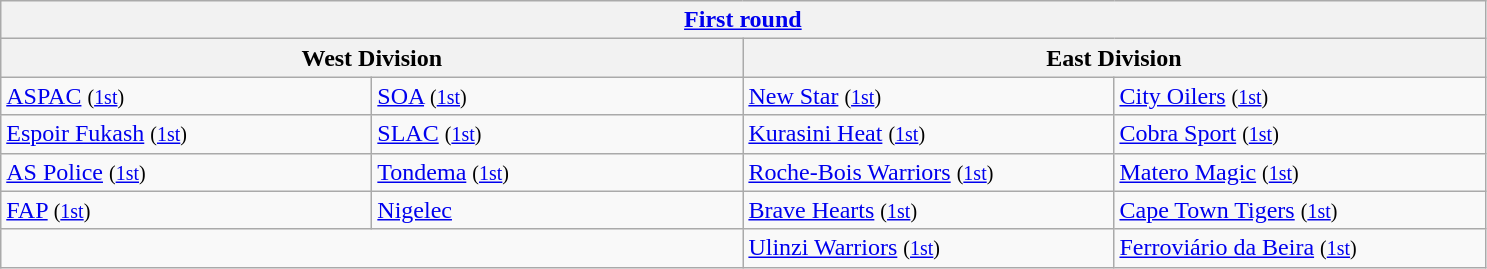<table class="wikitable" style="white-space: nowrap;">
<tr>
<th colspan=4><a href='#'>First round</a></th>
</tr>
<tr>
<th colspan="2">West Division</th>
<th colspan="2">East Division</th>
</tr>
<tr>
<td width="240"> <a href='#'>ASPAC</a> <small>(<a href='#'>1st</a>)</small></td>
<td width="240"> <a href='#'>SOA</a> <small>(<a href='#'>1st</a>)</small></td>
<td width="240"> <a href='#'>New Star</a> <small>(<a href='#'>1st</a>)</small></td>
<td width="240"> <a href='#'>City Oilers</a> <small>(<a href='#'>1st</a>)</small></td>
</tr>
<tr>
<td> <a href='#'>Espoir Fukash</a> <small>(<a href='#'>1st</a>)</small></td>
<td> <a href='#'>SLAC</a> <small>(<a href='#'>1st</a>)</small></td>
<td> <a href='#'>Kurasini Heat</a> <small>(<a href='#'>1st</a>)</small></td>
<td> <a href='#'>Cobra Sport</a> <small>(<a href='#'>1st</a>)</small></td>
</tr>
<tr>
<td> <a href='#'>AS Police</a> <small>(<a href='#'>1st</a>)</small></td>
<td> <a href='#'>Tondema</a> <small>(<a href='#'>1st</a>)</small></td>
<td> <a href='#'>Roche-Bois Warriors</a> <small>(<a href='#'>1st</a>)</small></td>
<td> <a href='#'>Matero Magic</a> <small>(<a href='#'>1st</a>)</small></td>
</tr>
<tr>
<td> <a href='#'>FAP</a> <small>(<a href='#'>1st</a>)</small></td>
<td> <a href='#'>Nigelec</a></td>
<td> <a href='#'>Brave Hearts</a> <small>(<a href='#'>1st</a>)</small></td>
<td> <a href='#'>Cape Town Tigers</a> <small>(<a href='#'>1st</a>)</small></td>
</tr>
<tr>
<td colspan="2"></td>
<td> <a href='#'>Ulinzi Warriors</a> <small>(<a href='#'>1st</a>)</small></td>
<td> <a href='#'>Ferroviário da Beira</a> <small>(<a href='#'>1st</a>)</small></td>
</tr>
</table>
